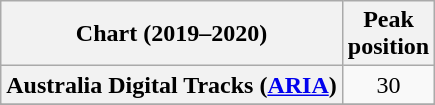<table class="wikitable sortable plainrowheaders" style="text-align:center">
<tr>
<th scope="col">Chart (2019–2020)</th>
<th scope="col">Peak<br>position</th>
</tr>
<tr>
<th scope="row">Australia Digital Tracks (<a href='#'>ARIA</a>)</th>
<td>30</td>
</tr>
<tr>
</tr>
<tr>
</tr>
<tr>
</tr>
</table>
